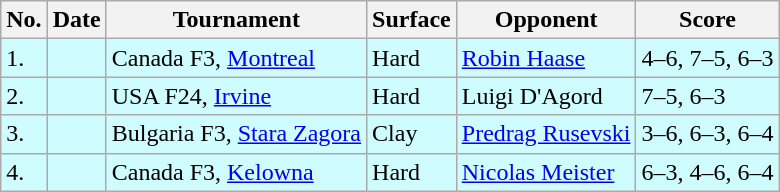<table class="sortable wikitable">
<tr>
<th>No.</th>
<th>Date</th>
<th>Tournament</th>
<th>Surface</th>
<th>Opponent</th>
<th class="unsortable">Score</th>
</tr>
<tr style="background:#cffcff;">
<td>1.</td>
<td></td>
<td>Canada F3, <a href='#'>Montreal</a></td>
<td>Hard</td>
<td> <a href='#'>Robin Haase</a></td>
<td>4–6, 7–5, 6–3</td>
</tr>
<tr style="background:#cffcff;">
<td>2.</td>
<td></td>
<td>USA F24, <a href='#'>Irvine</a></td>
<td>Hard</td>
<td> Luigi D'Agord</td>
<td>7–5, 6–3</td>
</tr>
<tr style="background:#cffcff;">
<td>3.</td>
<td></td>
<td>Bulgaria F3, <a href='#'>Stara Zagora</a></td>
<td>Clay</td>
<td> <a href='#'>Predrag Rusevski</a></td>
<td>3–6, 6–3, 6–4</td>
</tr>
<tr style="background:#cffcff;">
<td>4.</td>
<td></td>
<td>Canada F3, <a href='#'>Kelowna</a></td>
<td>Hard</td>
<td> <a href='#'>Nicolas Meister</a></td>
<td>6–3, 4–6, 6–4</td>
</tr>
</table>
